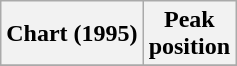<table class="wikitable sortable plainrowheaders">
<tr>
<th>Chart (1995)</th>
<th>Peak<br>position</th>
</tr>
<tr>
</tr>
</table>
